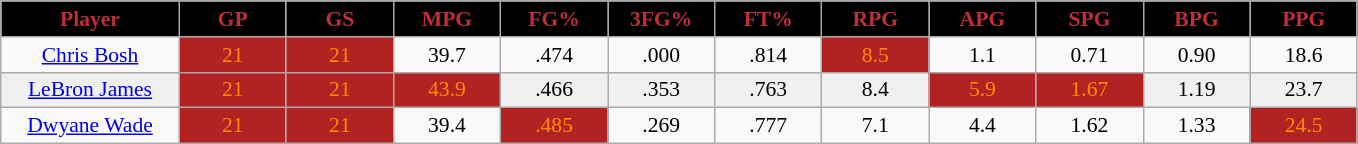<table class="wikitable sortable" style="font-size:90%;">
<tr>
<th style="background:black; color:#bf2f38; width:10%;">Player</th>
<th style="background:black; color:#bf2f38; width:6%;">GP</th>
<th style="background:black; color:#bf2f38; width:6%;">GS</th>
<th style="background:black; color:#bf2f38; width:6%;">MPG</th>
<th style="background:black; color:#bf2f38; width:6%;">FG%</th>
<th style="background:black; color:#bf2f38; width:6%;">3FG%</th>
<th style="background:black; color:#bf2f38; width:6%;">FT%</th>
<th style="background:black; color:#bf2f38; width:6%;">RPG</th>
<th style="background:black; color:#bf2f38; width:6%;">APG</th>
<th style="background:black; color:#bf2f38; width:6%;">SPG</th>
<th style="background:black; color:#bf2f38; width:6%;">BPG</th>
<th style="background:black; color:#bf2f38; width:6%;">PPG</th>
</tr>
<tr style="text-align:center;" bgcolor="">
<td><a href='#'>Chris Bosh</a></td>
<td style="background:#B22222;color:#FF8C00;">21</td>
<td style="background:#B22222;color:#FF8C00;">21</td>
<td>39.7</td>
<td>.474</td>
<td>.000</td>
<td>.814</td>
<td style="background:#B22222;color:#FF8C00;">8.5</td>
<td>1.1</td>
<td>0.71</td>
<td>0.90</td>
<td>18.6</td>
</tr>
<tr style="text-align:center; background:#f0f0f0;">
<td><a href='#'>LeBron James</a></td>
<td style="background:#B22222;color:#FF8C00;">21</td>
<td style="background:#B22222;color:#FF8C00;">21</td>
<td style="background:#B22222;color:#FF8C00;">43.9</td>
<td>.466</td>
<td>.353</td>
<td>.763</td>
<td>8.4</td>
<td style="background:#B22222;color:#FF8C00;">5.9</td>
<td style="background:#B22222;color:#FF8C00;">1.67</td>
<td>1.19</td>
<td>23.7</td>
</tr>
<tr style="text-align:center;" bgcolor="">
<td><a href='#'>Dwyane Wade</a></td>
<td style="background:#B22222;color:#FF8C00;">21</td>
<td style="background:#B22222;color:#FF8C00;">21</td>
<td>39.4</td>
<td style="background:#B22222;color:#FF8C00;">.485</td>
<td>.269</td>
<td>.777</td>
<td>7.1</td>
<td>4.4</td>
<td>1.62</td>
<td>1.33</td>
<td style="background:#B22222;color:#FF8C00;">24.5</td>
</tr>
</table>
